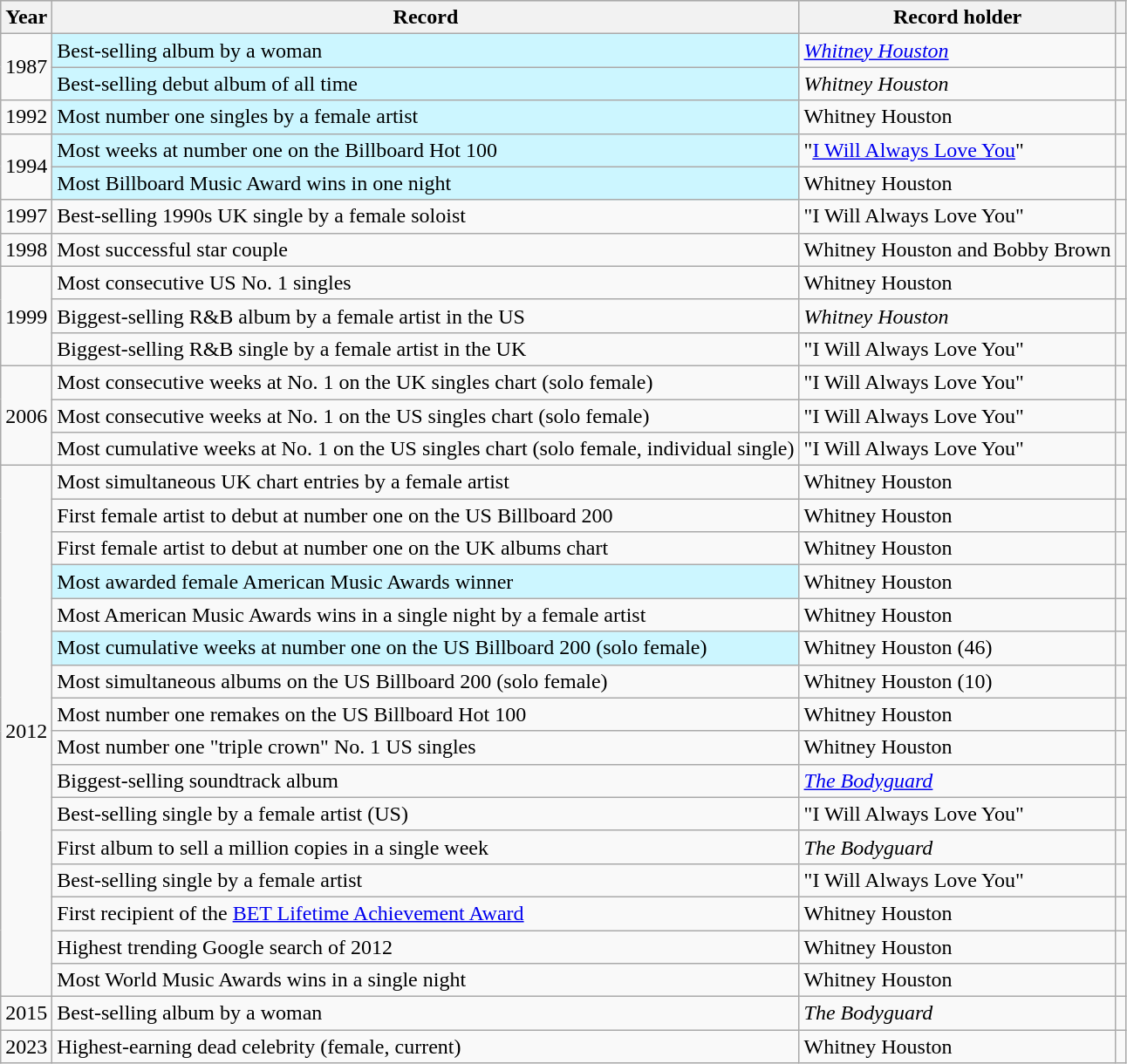<table class="wikitable sortable plainrowheaders">
<tr style="background:#ccc; text-align:center;">
<th scope="col">Year</th>
<th scope="col">Record</th>
<th scope="col">Record holder</th>
<th scope="col" class="unsortable"></th>
</tr>
<tr>
<td rowspan="2" style="text-align:center;">1987</td>
<td style="background-color:#CCF6FF"> Best-selling album by a woman</td>
<td><em><a href='#'>Whitney Houston</a></em></td>
<td></td>
</tr>
<tr>
<td style="background-color:#CCF6FF"> Best-selling debut album of all time</td>
<td><em>Whitney Houston</em></td>
<td></td>
</tr>
<tr>
<td style="text-align:center;">1992</td>
<td style="background-color:#CCF6FF"> Most number one singles by a female artist</td>
<td>Whitney Houston</td>
<td></td>
</tr>
<tr>
<td rowspan="2" style="text-align:center;">1994</td>
<td style="background-color:#CCF6FF"> Most weeks at number one on the Billboard Hot 100</td>
<td>"<a href='#'>I Will Always Love You</a>"</td>
<td></td>
</tr>
<tr>
<td style="background-color:#CCF6FF"> Most Billboard Music Award wins in one night</td>
<td>Whitney Houston</td>
</tr>
<tr>
<td style="text-align:center;">1997</td>
<td>Best-selling 1990s UK single by a female soloist</td>
<td>"I Will Always Love You"</td>
<td></td>
</tr>
<tr>
<td style="text-align:center;">1998</td>
<td>Most successful star couple</td>
<td>Whitney Houston and Bobby Brown</td>
<td></td>
</tr>
<tr>
<td rowspan="3" style="text-align:center;">1999</td>
<td>Most consecutive US No. 1 singles</td>
<td>Whitney Houston</td>
<td></td>
</tr>
<tr>
<td>Biggest-selling R&B album by a female artist in the US</td>
<td><em>Whitney Houston</em></td>
<td></td>
</tr>
<tr>
<td>Biggest-selling R&B single by a female artist in the UK</td>
<td>"I Will Always Love You"</td>
<td></td>
</tr>
<tr>
<td rowspan="3" style="text-align:center;">2006</td>
<td>Most consecutive weeks at No. 1 on the UK singles chart (solo female)</td>
<td>"I Will Always Love You"</td>
<td></td>
</tr>
<tr>
<td>Most consecutive weeks at No. 1 on the US singles chart (solo female)</td>
<td>"I Will Always Love You"</td>
<td></td>
</tr>
<tr>
<td>Most cumulative weeks at No. 1 on the US singles chart (solo female, individual single)</td>
<td>"I Will Always Love You"</td>
<td></td>
</tr>
<tr>
<td rowspan="16" style="text-align:center;">2012</td>
<td>Most simultaneous UK chart entries by a female artist</td>
<td>Whitney Houston</td>
<td></td>
</tr>
<tr>
<td>First female artist to debut at number one on the US Billboard 200</td>
<td>Whitney Houston</td>
<td></td>
</tr>
<tr>
<td>First female artist to debut at number one on the UK albums chart</td>
<td>Whitney Houston</td>
<td></td>
</tr>
<tr>
<td style="background-color:#CCF6FF"> Most awarded female American Music Awards winner</td>
<td>Whitney Houston</td>
<td></td>
</tr>
<tr>
<td>Most American Music Awards wins in a single night by a female artist</td>
<td>Whitney Houston</td>
<td></td>
</tr>
<tr>
<td style="background-color:#CCF6FF"> Most cumulative weeks at number one on the US Billboard 200 (solo female)</td>
<td>Whitney Houston (46)</td>
<td></td>
</tr>
<tr>
<td>Most simultaneous albums on the US Billboard 200 (solo female)</td>
<td>Whitney Houston (10)</td>
<td></td>
</tr>
<tr>
<td>Most number one remakes on the US Billboard Hot 100</td>
<td>Whitney Houston</td>
<td></td>
</tr>
<tr>
<td>Most number one "triple crown" No. 1 US singles</td>
<td>Whitney Houston</td>
<td></td>
</tr>
<tr>
<td>Biggest-selling soundtrack album</td>
<td><em><a href='#'>The Bodyguard</a></em></td>
<td></td>
</tr>
<tr>
<td>Best-selling single by a female artist (US)</td>
<td>"I Will Always Love You"</td>
<td></td>
</tr>
<tr>
<td>First album to sell a million copies in a single week</td>
<td><em>The Bodyguard</em></td>
<td></td>
</tr>
<tr>
<td>Best-selling single by a female artist</td>
<td>"I Will Always Love You"</td>
<td></td>
</tr>
<tr>
<td>First recipient of the <a href='#'>BET Lifetime Achievement Award</a></td>
<td>Whitney Houston</td>
<td></td>
</tr>
<tr>
<td>Highest trending Google search of 2012</td>
<td>Whitney Houston</td>
<td></td>
</tr>
<tr>
<td>Most World Music Awards wins in a single night</td>
<td>Whitney Houston</td>
<td></td>
</tr>
<tr>
<td rowspan="1" style="text-align:center;">2015</td>
<td>Best-selling album by a woman</td>
<td><em>The Bodyguard</em></td>
<td></td>
</tr>
<tr>
<td rowspan="1" style="text-align:center;">2023</td>
<td>Highest-earning dead celebrity (female, current)</td>
<td>Whitney Houston</td>
<td></td>
</tr>
</table>
